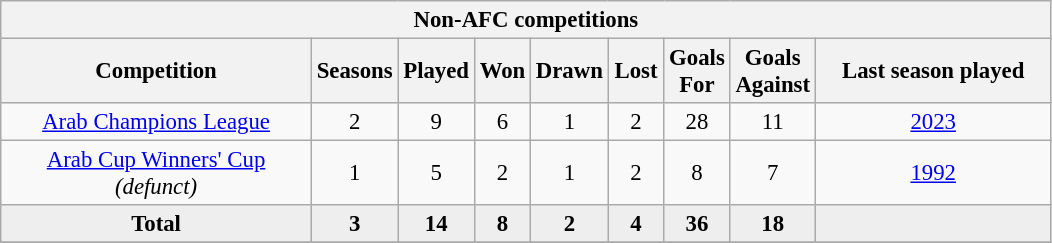<table class="wikitable" style="font-size:95%; text-align: center;">
<tr>
<th colspan="9">Non-AFC competitions</th>
</tr>
<tr>
<th width="200">Competition</th>
<th width="30">Seasons</th>
<th width="30">Played</th>
<th width="30">Won</th>
<th width="30">Drawn</th>
<th width="30">Lost</th>
<th width="30">Goals For</th>
<th width="30">Goals Against</th>
<th width="150">Last season played</th>
</tr>
<tr>
<td><a href='#'>Arab Champions League</a></td>
<td>2</td>
<td>9</td>
<td>6</td>
<td>1</td>
<td>2</td>
<td>28</td>
<td>11</td>
<td><a href='#'>2023</a></td>
</tr>
<tr>
<td><a href='#'>Arab Cup Winners' Cup</a> <em>(defunct)</em></td>
<td>1</td>
<td>5</td>
<td>2</td>
<td>1</td>
<td>2</td>
<td>8</td>
<td>7</td>
<td><a href='#'>1992</a></td>
</tr>
<tr bgcolor=#EEEEEE>
<td><strong>Total</strong></td>
<td><strong>3</strong></td>
<td><strong>14</strong></td>
<td><strong>8</strong></td>
<td><strong>2</strong></td>
<td><strong>4</strong></td>
<td><strong>36</strong></td>
<td><strong>18</strong></td>
<td></td>
</tr>
<tr>
</tr>
</table>
